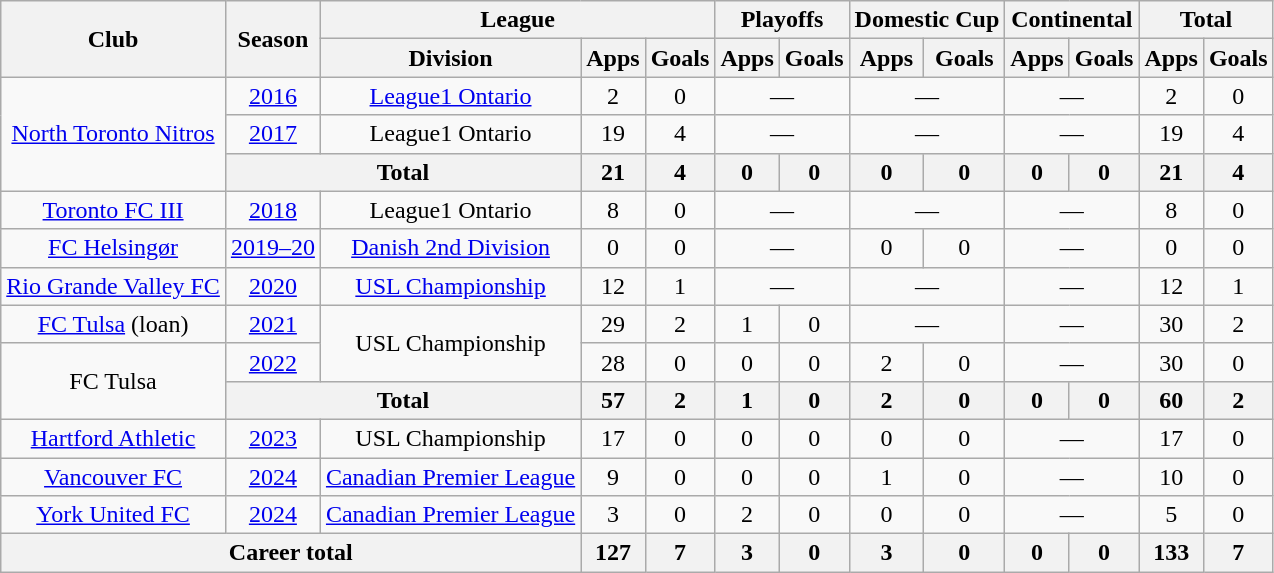<table class="wikitable" style="text-align: center">
<tr>
<th rowspan="2">Club</th>
<th rowspan="2">Season</th>
<th colspan="3">League</th>
<th colspan="2">Playoffs</th>
<th colspan="2">Domestic Cup</th>
<th colspan="2">Continental</th>
<th colspan="2">Total</th>
</tr>
<tr>
<th>Division</th>
<th>Apps</th>
<th>Goals</th>
<th>Apps</th>
<th>Goals</th>
<th>Apps</th>
<th>Goals</th>
<th>Apps</th>
<th>Goals</th>
<th>Apps</th>
<th>Goals</th>
</tr>
<tr>
<td rowspan=3><a href='#'>North Toronto Nitros</a></td>
<td><a href='#'>2016</a></td>
<td><a href='#'>League1 Ontario</a></td>
<td>2</td>
<td>0</td>
<td colspan="2">—</td>
<td colspan="2">—</td>
<td colspan="2">—</td>
<td>2</td>
<td>0</td>
</tr>
<tr>
<td><a href='#'>2017</a></td>
<td>League1 Ontario</td>
<td>19</td>
<td>4</td>
<td colspan="2">—</td>
<td colspan="2">—</td>
<td colspan="2">—</td>
<td>19</td>
<td>4</td>
</tr>
<tr>
<th colspan="2">Total</th>
<th>21</th>
<th>4</th>
<th>0</th>
<th>0</th>
<th>0</th>
<th>0</th>
<th>0</th>
<th>0</th>
<th>21</th>
<th>4</th>
</tr>
<tr>
<td><a href='#'>Toronto FC III</a></td>
<td><a href='#'>2018</a></td>
<td>League1 Ontario</td>
<td>8</td>
<td>0</td>
<td colspan=2>—</td>
<td colspan="2">—</td>
<td colspan="2">—</td>
<td>8</td>
<td>0</td>
</tr>
<tr>
<td><a href='#'>FC Helsingør</a></td>
<td><a href='#'>2019–20</a></td>
<td><a href='#'>Danish 2nd Division</a></td>
<td>0</td>
<td>0</td>
<td colspan=2>—</td>
<td>0</td>
<td>0</td>
<td colspan="2">—</td>
<td>0</td>
<td>0</td>
</tr>
<tr>
<td><a href='#'>Rio Grande Valley FC</a></td>
<td><a href='#'>2020</a></td>
<td><a href='#'>USL Championship</a></td>
<td>12</td>
<td>1</td>
<td colspan=2>—</td>
<td colspan=2>—</td>
<td colspan="2">—</td>
<td>12</td>
<td>1</td>
</tr>
<tr>
<td><a href='#'>FC Tulsa</a> (loan)</td>
<td><a href='#'>2021</a></td>
<td rowspan="2">USL Championship</td>
<td>29</td>
<td>2</td>
<td>1</td>
<td>0</td>
<td colspan=2>—</td>
<td colspan="2">—</td>
<td>30</td>
<td>2</td>
</tr>
<tr>
<td rowspan=2>FC Tulsa</td>
<td><a href='#'>2022</a></td>
<td>28</td>
<td>0</td>
<td>0</td>
<td>0</td>
<td>2</td>
<td>0</td>
<td colspan="2">—</td>
<td>30</td>
<td>0</td>
</tr>
<tr>
<th colspan="2"><strong>Total</strong></th>
<th>57</th>
<th>2</th>
<th>1</th>
<th>0</th>
<th>2</th>
<th>0</th>
<th>0</th>
<th>0</th>
<th>60</th>
<th>2</th>
</tr>
<tr>
<td><a href='#'>Hartford Athletic</a></td>
<td><a href='#'>2023</a></td>
<td>USL Championship</td>
<td>17</td>
<td>0</td>
<td>0</td>
<td>0</td>
<td>0</td>
<td>0</td>
<td colspan="2">—</td>
<td>17</td>
<td>0</td>
</tr>
<tr>
<td><a href='#'>Vancouver FC</a></td>
<td><a href='#'>2024</a></td>
<td><a href='#'>Canadian Premier League</a></td>
<td>9</td>
<td>0</td>
<td>0</td>
<td>0</td>
<td>1</td>
<td>0</td>
<td colspan="2">—</td>
<td>10</td>
<td>0</td>
</tr>
<tr>
<td><a href='#'>York United FC</a></td>
<td><a href='#'>2024</a></td>
<td><a href='#'>Canadian Premier League</a></td>
<td>3</td>
<td>0</td>
<td>2</td>
<td>0</td>
<td>0</td>
<td>0</td>
<td colspan="2">—</td>
<td>5</td>
<td>0</td>
</tr>
<tr>
<th colspan="3"><strong>Career total</strong></th>
<th>127</th>
<th>7</th>
<th>3</th>
<th>0</th>
<th>3</th>
<th>0</th>
<th>0</th>
<th>0</th>
<th>133</th>
<th>7</th>
</tr>
</table>
